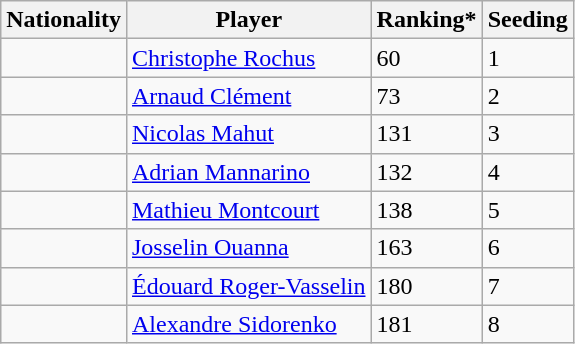<table class="wikitable" border="1">
<tr>
<th>Nationality</th>
<th>Player</th>
<th>Ranking*</th>
<th>Seeding</th>
</tr>
<tr>
<td></td>
<td><a href='#'>Christophe Rochus</a></td>
<td>60</td>
<td>1</td>
</tr>
<tr>
<td></td>
<td><a href='#'>Arnaud Clément</a></td>
<td>73</td>
<td>2</td>
</tr>
<tr>
<td></td>
<td><a href='#'>Nicolas Mahut</a></td>
<td>131</td>
<td>3</td>
</tr>
<tr>
<td></td>
<td><a href='#'>Adrian Mannarino</a></td>
<td>132</td>
<td>4</td>
</tr>
<tr>
<td></td>
<td><a href='#'>Mathieu Montcourt</a></td>
<td>138</td>
<td>5</td>
</tr>
<tr>
<td></td>
<td><a href='#'>Josselin Ouanna</a></td>
<td>163</td>
<td>6</td>
</tr>
<tr>
<td></td>
<td><a href='#'>Édouard Roger-Vasselin</a></td>
<td>180</td>
<td>7</td>
</tr>
<tr>
<td></td>
<td><a href='#'>Alexandre Sidorenko</a></td>
<td>181</td>
<td>8</td>
</tr>
</table>
